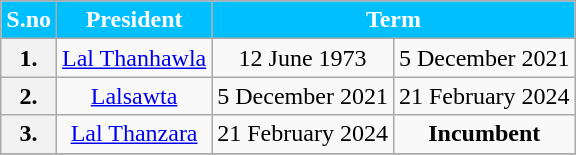<table class="wikitable sortable" style="text-align:center;">
<tr>
<th Style="background-color:#00BFFF; color:white">S.no</th>
<th Style="background-color:#00BFFF; color:white">President</th>
<th Style="background-color:#00BFFF; color:white" colspan=2>Term</th>
</tr>
<tr>
<th>1.</th>
<td><a href='#'>Lal Thanhawla</a></td>
<td>12 June 1973</td>
<td>5 December 2021</td>
</tr>
<tr>
<th>2.</th>
<td><a href='#'>Lalsawta</a></td>
<td>5 December 2021</td>
<td>21 February 2024</td>
</tr>
<tr>
<th>3.</th>
<td><a href='#'>Lal Thanzara</a></td>
<td>21 February 2024</td>
<td><strong>Incumbent</strong></td>
</tr>
<tr>
</tr>
</table>
